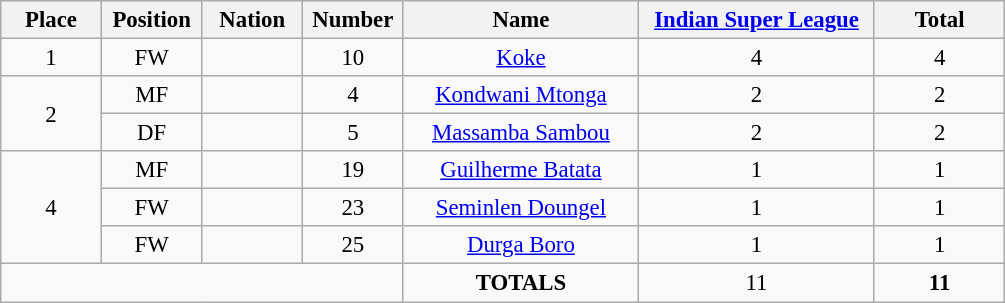<table class="wikitable" style="font-size: 95%; text-align: center;">
<tr>
<th width=60>Place</th>
<th width=60>Position</th>
<th width=60>Nation</th>
<th width=60>Number</th>
<th width=150>Name</th>
<th width=150><a href='#'>Indian Super League</a></th>
<th width=80><strong>Total</strong></th>
</tr>
<tr>
<td>1</td>
<td>FW</td>
<td></td>
<td>10</td>
<td><a href='#'>Koke</a></td>
<td>4</td>
<td>4</td>
</tr>
<tr>
<td rowspan="2">2</td>
<td>MF</td>
<td></td>
<td>4</td>
<td><a href='#'>Kondwani Mtonga</a></td>
<td>2</td>
<td>2</td>
</tr>
<tr>
<td>DF</td>
<td></td>
<td>5</td>
<td><a href='#'>Massamba Sambou</a></td>
<td>2</td>
<td>2</td>
</tr>
<tr>
<td rowspan="3">4</td>
<td>MF</td>
<td></td>
<td>19</td>
<td><a href='#'>Guilherme Batata</a></td>
<td>1</td>
<td>1</td>
</tr>
<tr>
<td>FW</td>
<td></td>
<td>23</td>
<td><a href='#'>Seminlen Doungel</a></td>
<td>1</td>
<td>1</td>
</tr>
<tr>
<td>FW</td>
<td></td>
<td>25</td>
<td><a href='#'>Durga Boro</a></td>
<td>1</td>
<td>1</td>
</tr>
<tr>
<td colspan="4"></td>
<td><strong>TOTALS</strong></td>
<td>11</td>
<td><strong>11</strong></td>
</tr>
</table>
